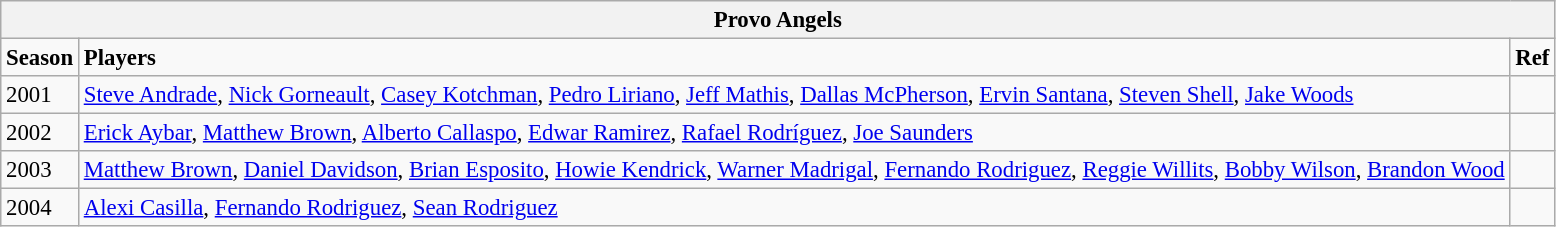<table class="wikitable collapsible collapsed" style="text-align:left; font-size: 95%;">
<tr>
<th colspan=3>Provo Angels</th>
</tr>
<tr>
<td><strong>Season</strong></td>
<td><strong>Players</strong></td>
<td><strong>Ref</strong></td>
</tr>
<tr>
<td>2001</td>
<td><a href='#'>Steve Andrade</a>, <a href='#'>Nick Gorneault</a>, <a href='#'>Casey Kotchman</a>, <a href='#'>Pedro Liriano</a>, <a href='#'>Jeff Mathis</a>, <a href='#'>Dallas McPherson</a>, <a href='#'>Ervin Santana</a>, <a href='#'>Steven Shell</a>, <a href='#'>Jake Woods</a></td>
<td></td>
</tr>
<tr>
<td>2002</td>
<td><a href='#'>Erick Aybar</a>, <a href='#'>Matthew Brown</a>, <a href='#'>Alberto Callaspo</a>, <a href='#'>Edwar Ramirez</a>, <a href='#'>Rafael Rodríguez</a>, <a href='#'>Joe Saunders</a></td>
<td></td>
</tr>
<tr>
<td>2003</td>
<td><a href='#'>Matthew Brown</a>, <a href='#'>Daniel Davidson</a>, <a href='#'>Brian Esposito</a>, <a href='#'>Howie Kendrick</a>, <a href='#'>Warner Madrigal</a>, <a href='#'>Fernando Rodriguez</a>, <a href='#'>Reggie Willits</a>, <a href='#'>Bobby Wilson</a>, <a href='#'>Brandon Wood</a></td>
<td></td>
</tr>
<tr>
<td>2004</td>
<td><a href='#'>Alexi Casilla</a>, <a href='#'>Fernando Rodriguez</a>, <a href='#'>Sean Rodriguez</a></td>
<td></td>
</tr>
</table>
